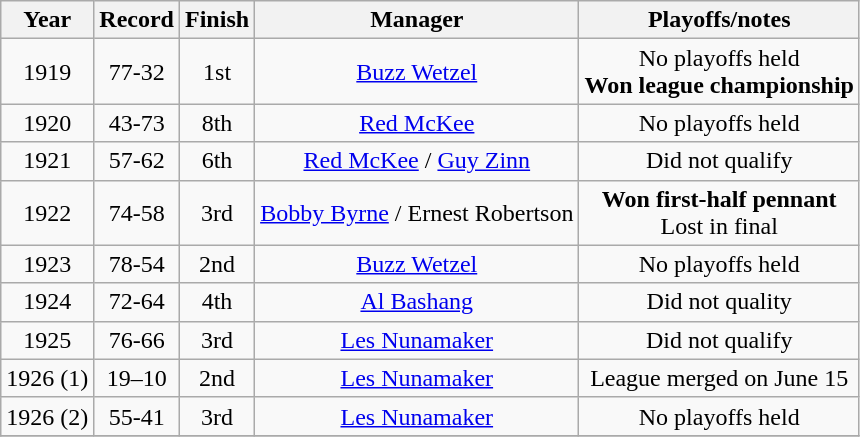<table class="wikitable">
<tr>
<th>Year</th>
<th>Record</th>
<th>Finish</th>
<th>Manager</th>
<th>Playoffs/notes</th>
</tr>
<tr align=center>
<td>1919</td>
<td>77-32</td>
<td>1st</td>
<td><a href='#'>Buzz Wetzel</a></td>
<td>No playoffs held<br><strong>Won league championship</strong></td>
</tr>
<tr align=center>
<td>1920</td>
<td>43-73</td>
<td>8th</td>
<td><a href='#'>Red McKee</a></td>
<td>No playoffs held</td>
</tr>
<tr align=center>
<td>1921</td>
<td>57-62</td>
<td>6th</td>
<td><a href='#'>Red McKee</a> / <a href='#'>Guy Zinn</a></td>
<td>Did not qualify</td>
</tr>
<tr align=center>
<td>1922</td>
<td>74-58</td>
<td>3rd</td>
<td><a href='#'>Bobby Byrne</a> / Ernest Robertson</td>
<td><strong>Won first-half pennant</strong><br>Lost in final</td>
</tr>
<tr align=center>
<td>1923</td>
<td>78-54</td>
<td>2nd</td>
<td><a href='#'>Buzz Wetzel</a></td>
<td>No playoffs held</td>
</tr>
<tr align=center>
<td>1924</td>
<td>72-64</td>
<td>4th</td>
<td><a href='#'>Al Bashang</a></td>
<td>Did not quality</td>
</tr>
<tr align=center>
<td>1925</td>
<td>76-66</td>
<td>3rd</td>
<td><a href='#'>Les Nunamaker</a></td>
<td>Did not qualify</td>
</tr>
<tr align=center>
<td>1926 (1)</td>
<td>19–10</td>
<td>2nd</td>
<td><a href='#'>Les Nunamaker</a></td>
<td>League merged on June 15</td>
</tr>
<tr align=center>
<td>1926 (2)</td>
<td>55-41</td>
<td>3rd</td>
<td><a href='#'>Les Nunamaker</a></td>
<td>No playoffs held</td>
</tr>
<tr align=center>
</tr>
</table>
